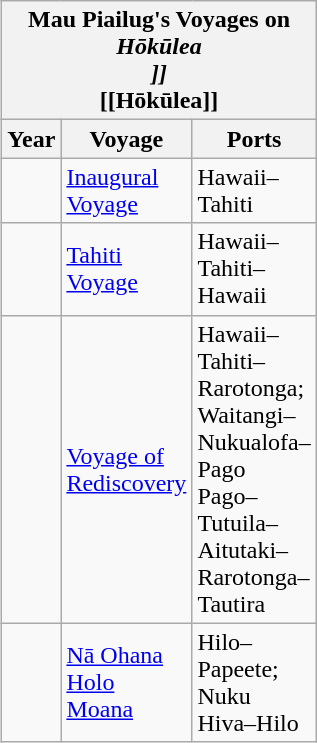<table class="wikitable" width="200px" style="float:right;margin-left:1em;">
<tr>
<th colspan="3">Mau Piailug's Voyages on <em>Hōkūlea</em> <div><em>]]</div></em>[[Hōkūlea]]<em></th>
</tr>
<tr>
<th>Year</th>
<th>Voyage</th>
<th>Ports</th>
</tr>
<tr>
<td></td>
<td><a href='#'>Inaugural Voyage</a></td>
<td>Hawaii–Tahiti</td>
</tr>
<tr>
<td></td>
<td><a href='#'>Tahiti Voyage</a></td>
<td>Hawaii–Tahiti–Hawaii</td>
</tr>
<tr>
<td></td>
<td><a href='#'></em>Voyage of Rediscovery<em></a></td>
<td>Hawaii–Tahiti–Rarotonga;<br>Waitangi–Nukualofa–Pago Pago–Tutuila–Aitutaki–Rarotonga–Tautira</td>
</tr>
<tr>
<td></td>
<td><a href='#'></em>Nā Ohana Holo Moana<em></a></td>
<td>Hilo–Papeete; Nuku Hiva–Hilo</td>
</tr>
</table>
